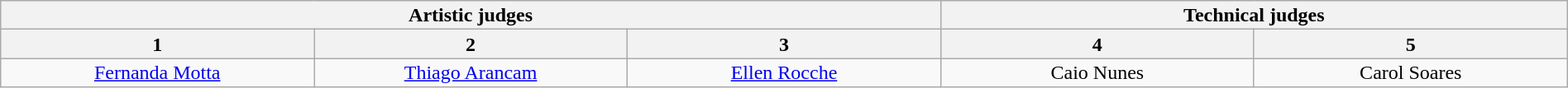<table class="wikitable" style="font-size:100%; line-height:16px; text-align:center" width="100%">
<tr>
<th colspan=3>Artistic judges</th>
<th colspan=2>Technical judges</th>
</tr>
<tr>
<th width="20.0%">1</th>
<th width="20.0%">2</th>
<th width="20.0%">3</th>
<th width="20.0%">4</th>
<th width="20.0%">5</th>
</tr>
<tr>
<td><a href='#'>Fernanda Motta</a></td>
<td><a href='#'>Thiago Arancam</a></td>
<td><a href='#'>Ellen Rocche</a></td>
<td>Caio Nunes</td>
<td>Carol Soares</td>
</tr>
</table>
